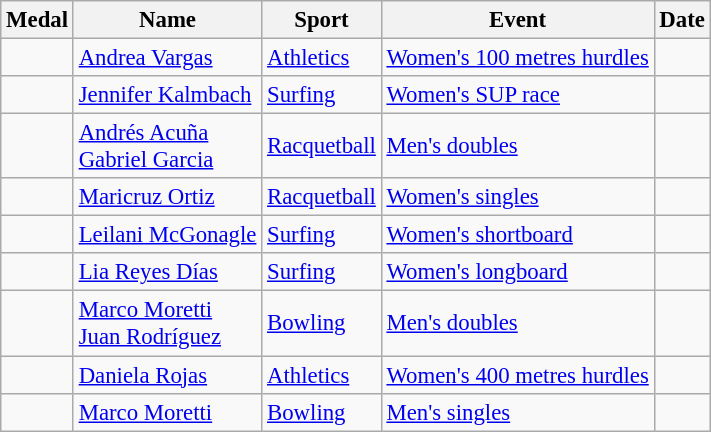<table class="wikitable sortable" style="font-size:95%">
<tr>
<th>Medal</th>
<th>Name</th>
<th>Sport</th>
<th>Event</th>
<th>Date</th>
</tr>
<tr>
<td></td>
<td><a href='#'>Andrea Vargas</a></td>
<td><a href='#'>Athletics</a></td>
<td><a href='#'>Women's 100 metres hurdles</a></td>
<td></td>
</tr>
<tr>
<td></td>
<td><a href='#'>Jennifer Kalmbach</a></td>
<td><a href='#'>Surfing</a></td>
<td><a href='#'>Women's SUP race</a></td>
<td></td>
</tr>
<tr>
<td></td>
<td><a href='#'>Andrés Acuña</a><br><a href='#'>Gabriel Garcia</a></td>
<td><a href='#'>Racquetball</a></td>
<td><a href='#'>Men's doubles</a></td>
<td></td>
</tr>
<tr>
<td></td>
<td><a href='#'>Maricruz Ortiz</a></td>
<td><a href='#'>Racquetball</a></td>
<td><a href='#'>Women's singles</a></td>
<td></td>
</tr>
<tr>
<td></td>
<td><a href='#'>Leilani McGonagle</a></td>
<td><a href='#'>Surfing</a></td>
<td><a href='#'>Women's shortboard</a></td>
<td></td>
</tr>
<tr>
<td></td>
<td><a href='#'>Lia Reyes Días</a></td>
<td><a href='#'>Surfing</a></td>
<td><a href='#'>Women's longboard</a></td>
<td></td>
</tr>
<tr>
<td></td>
<td><a href='#'>Marco Moretti</a><br><a href='#'>Juan Rodríguez</a></td>
<td><a href='#'>Bowling</a></td>
<td><a href='#'>Men's doubles</a></td>
<td></td>
</tr>
<tr>
<td></td>
<td><a href='#'>Daniela Rojas</a></td>
<td><a href='#'>Athletics</a></td>
<td><a href='#'>Women's 400 metres hurdles</a></td>
<td></td>
</tr>
<tr>
<td></td>
<td><a href='#'>Marco Moretti</a></td>
<td><a href='#'>Bowling</a></td>
<td><a href='#'>Men's singles</a></td>
<td></td>
</tr>
</table>
